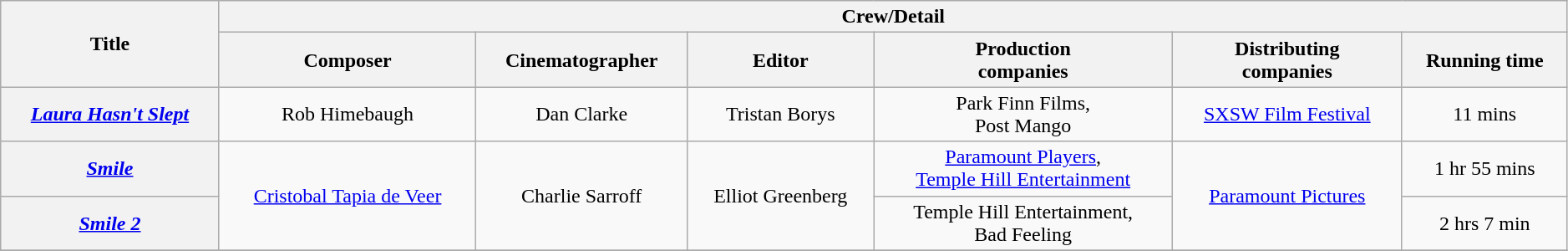<table class="wikitable sortable" style="text-align:center; width:99%;">
<tr>
<th rowspan="2">Title</th>
<th colspan="7">Crew/Detail</th>
</tr>
<tr>
<th style="text-align:center;">Composer</th>
<th style="text-align:center;">Cinematographer</th>
<th style="text-align:center;">Editor</th>
<th style="text-align:center;">Production <br>companies</th>
<th style="text-align:center;">Distributing <br>companies</th>
<th style="text-align:center;">Running time</th>
</tr>
<tr>
<th><em><a href='#'>Laura Hasn't Slept</a></em></th>
<td>Rob Himebaugh</td>
<td>Dan Clarke</td>
<td>Tristan Borys</td>
<td>Park Finn Films, <br>Post Mango</td>
<td><a href='#'>SXSW Film Festival</a></td>
<td>11 mins</td>
</tr>
<tr>
<th><em><a href='#'>Smile</a></em></th>
<td rowspan="2"><a href='#'>Cristobal Tapia de Veer</a></td>
<td rowspan="2">Charlie Sarroff</td>
<td rowspan="2">Elliot Greenberg</td>
<td><a href='#'>Paramount Players</a>, <br><a href='#'>Temple Hill Entertainment</a></td>
<td rowspan="2"><a href='#'>Paramount Pictures</a></td>
<td>1 hr 55 mins</td>
</tr>
<tr>
<th><em><a href='#'>Smile 2</a></em></th>
<td>Temple Hill Entertainment, <br> Bad Feeling</td>
<td>2 hrs 7 min</td>
</tr>
<tr>
</tr>
</table>
